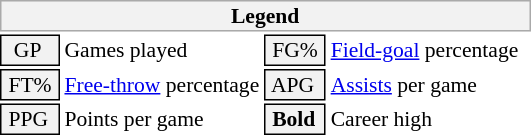<table class="toccolours" style="font-size: 90%; white-space: nowrap;">
<tr>
<th colspan="6" style="background:#f2f2f2; border:1px solid #aaa;">Legend</th>
</tr>
<tr>
<td style="background:#f2f2f2; border:1px solid black;">  GP</td>
<td>Games played</td>
<td style="background:#f2f2f2; border:1px solid black;"> FG% </td>
<td style="padding-right: 8px"><a href='#'>Field-goal</a> percentage</td>
</tr>
<tr>
<td style="background:#f2f2f2; border:1px solid black;"> FT% </td>
<td><a href='#'>Free-throw</a> percentage</td>
<td style="background:#f2f2f2; border:1px solid black;"> APG </td>
<td><a href='#'>Assists</a> per game</td>
</tr>
<tr>
<td style="background:#f2f2f2; border:1px solid black;"> PPG </td>
<td>Points per game</td>
<td style="background-color: #F2F2F2; border: 1px solid black"> <strong>Bold</strong> </td>
<td>Career high</td>
</tr>
<tr>
</tr>
</table>
